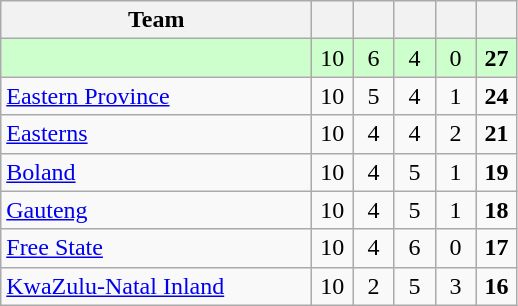<table class="wikitable" style="text-align:center">
<tr>
<th style="width:200px">Team</th>
<th width="20"></th>
<th width="20"></th>
<th width="20"></th>
<th width="20"></th>
<th width="20"></th>
</tr>
<tr style="background:#cfc">
<td style="text-align:left;"></td>
<td>10</td>
<td>6</td>
<td>4</td>
<td>0</td>
<td><strong>27</strong></td>
</tr>
<tr>
<td style="text-align:left;"> <a href='#'>Eastern Province</a></td>
<td>10</td>
<td>5</td>
<td>4</td>
<td>1</td>
<td><strong>24</strong></td>
</tr>
<tr>
<td style="text-align:left;"> <a href='#'>Easterns</a></td>
<td>10</td>
<td>4</td>
<td>4</td>
<td>2</td>
<td><strong>21</strong></td>
</tr>
<tr>
<td style="text-align:left;"> <a href='#'>Boland</a></td>
<td>10</td>
<td>4</td>
<td>5</td>
<td>1</td>
<td><strong>19</strong></td>
</tr>
<tr>
<td style="text-align:left;"> <a href='#'>Gauteng</a></td>
<td>10</td>
<td>4</td>
<td>5</td>
<td>1</td>
<td><strong>18</strong></td>
</tr>
<tr>
<td style="text-align:left;"> <a href='#'>Free State</a></td>
<td>10</td>
<td>4</td>
<td>6</td>
<td>0</td>
<td><strong>17</strong></td>
</tr>
<tr>
<td style="text-align:left;"> <a href='#'>KwaZulu-Natal Inland</a></td>
<td>10</td>
<td>2</td>
<td>5</td>
<td>3</td>
<td><strong>16</strong></td>
</tr>
</table>
